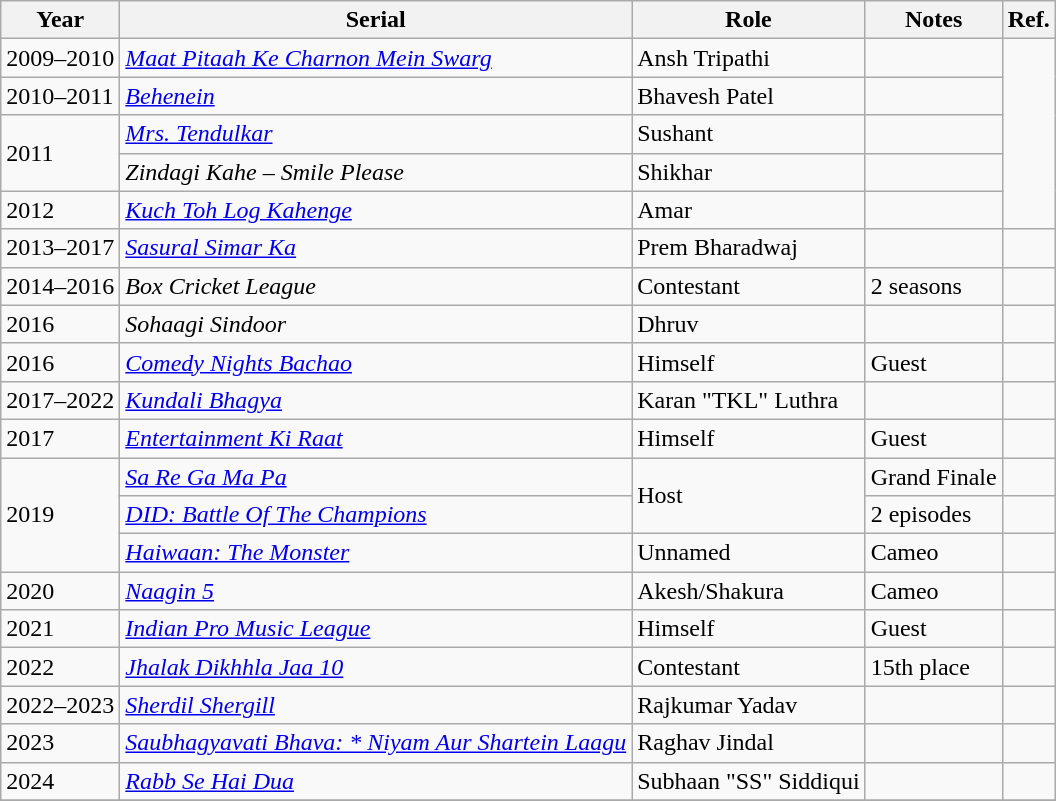<table class="wikitable">
<tr>
<th>Year</th>
<th>Serial</th>
<th>Role</th>
<th>Notes</th>
<th>Ref.</th>
</tr>
<tr>
<td>2009–2010</td>
<td><em><a href='#'>Maat Pitaah Ke Charnon Mein Swarg</a></em></td>
<td>Ansh Tripathi</td>
<td></td>
<td rowspan="5"></td>
</tr>
<tr>
<td>2010–2011</td>
<td><em><a href='#'>Behenein</a></em></td>
<td>Bhavesh Patel</td>
</tr>
<tr>
<td rowspan="2">2011</td>
<td><em><a href='#'>Mrs. Tendulkar</a></em></td>
<td>Sushant</td>
<td></td>
</tr>
<tr>
<td><em>Zindagi Kahe – Smile Please</em></td>
<td>Shikhar</td>
<td></td>
</tr>
<tr>
<td>2012</td>
<td><em><a href='#'>Kuch Toh Log Kahenge</a></em></td>
<td>Amar</td>
<td></td>
</tr>
<tr>
<td>2013–2017</td>
<td><em><a href='#'>Sasural Simar Ka</a></em></td>
<td>Prem Bharadwaj</td>
<td></td>
<td></td>
</tr>
<tr>
<td>2014–2016</td>
<td><em>Box Cricket League</em></td>
<td>Contestant</td>
<td>2 seasons</td>
<td></td>
</tr>
<tr>
<td>2016</td>
<td><em>Sohaagi Sindoor</em></td>
<td>Dhruv</td>
<td></td>
<td></td>
</tr>
<tr>
<td>2016</td>
<td><em><a href='#'>Comedy Nights Bachao</a></em></td>
<td>Himself</td>
<td>Guest</td>
<td></td>
</tr>
<tr>
<td>2017–2022</td>
<td><em><a href='#'>Kundali Bhagya</a></em></td>
<td>Karan "TKL" Luthra</td>
<td></td>
<td></td>
</tr>
<tr>
<td>2017</td>
<td><em><a href='#'>Entertainment Ki Raat</a></em></td>
<td>Himself</td>
<td>Guest</td>
<td></td>
</tr>
<tr>
<td rowspan="3">2019</td>
<td><em><a href='#'>Sa Re Ga Ma Pa</a></em></td>
<td rowspan="2">Host</td>
<td>Grand Finale</td>
<td></td>
</tr>
<tr>
<td><em><a href='#'>DID: Battle Of The Champions</a></em></td>
<td>2 episodes</td>
<td></td>
</tr>
<tr>
<td><em><a href='#'>Haiwaan: The Monster</a></em></td>
<td>Unnamed</td>
<td>Cameo</td>
<td></td>
</tr>
<tr>
<td>2020</td>
<td><em><a href='#'>Naagin 5</a></em></td>
<td>Akesh/Shakura</td>
<td>Cameo</td>
<td></td>
</tr>
<tr>
<td>2021</td>
<td><em><a href='#'>Indian Pro Music League</a></em></td>
<td>Himself</td>
<td>Guest</td>
<td></td>
</tr>
<tr>
<td>2022</td>
<td><em><a href='#'>Jhalak Dikhhla Jaa 10</a></em></td>
<td>Contestant</td>
<td>15th place</td>
<td></td>
</tr>
<tr>
<td>2022–2023</td>
<td><em><a href='#'>Sherdil Shergill</a></em></td>
<td>Rajkumar Yadav</td>
<td></td>
<td></td>
</tr>
<tr>
<td>2023</td>
<td><em><a href='#'>Saubhagyavati Bhava: * Niyam Aur Shartein Laagu</a></em></td>
<td>Raghav Jindal</td>
<td></td>
<td></td>
</tr>
<tr>
<td>2024</td>
<td><em><a href='#'>Rabb Se Hai Dua</a></em></td>
<td>Subhaan "SS" Siddiqui</td>
<td></td>
<td></td>
</tr>
<tr>
</tr>
</table>
